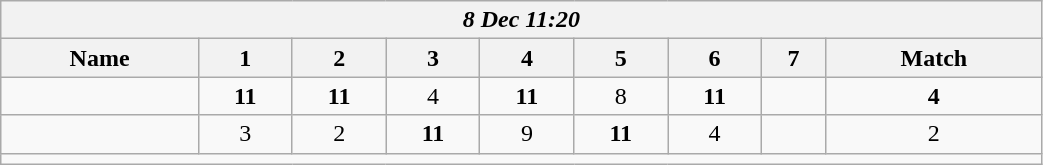<table class=wikitable style="text-align:center; width: 55%">
<tr>
<th colspan=17><em> 8 Dec 11:20</em></th>
</tr>
<tr>
<th>Name</th>
<th>1</th>
<th>2</th>
<th>3</th>
<th>4</th>
<th>5</th>
<th>6</th>
<th>7</th>
<th>Match</th>
</tr>
<tr>
<td style="text-align:left;"><strong></strong></td>
<td><strong>11</strong></td>
<td><strong>11</strong></td>
<td>4</td>
<td><strong>11</strong></td>
<td>8</td>
<td><strong>11</strong></td>
<td></td>
<td><strong>4</strong></td>
</tr>
<tr>
<td style="text-align:left;"></td>
<td>3</td>
<td>2</td>
<td><strong>11</strong></td>
<td>9</td>
<td><strong>11</strong></td>
<td>4</td>
<td></td>
<td>2</td>
</tr>
<tr>
<td colspan=17></td>
</tr>
</table>
